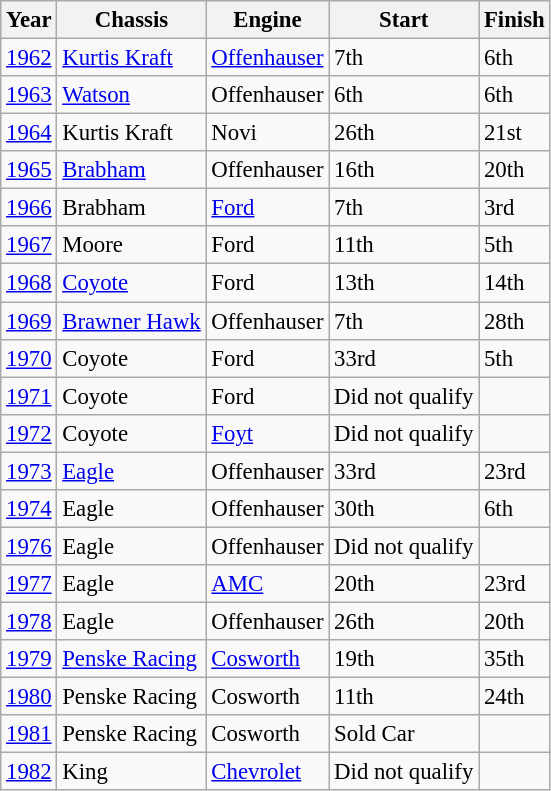<table class="wikitable" style="font-size: 95%;">
<tr>
<th>Year</th>
<th>Chassis</th>
<th>Engine</th>
<th>Start</th>
<th>Finish</th>
</tr>
<tr>
<td><a href='#'>1962</a></td>
<td><a href='#'>Kurtis Kraft</a></td>
<td><a href='#'>Offenhauser</a></td>
<td>7th</td>
<td>6th</td>
</tr>
<tr>
<td><a href='#'>1963</a></td>
<td><a href='#'>Watson</a></td>
<td>Offenhauser</td>
<td>6th</td>
<td>6th</td>
</tr>
<tr>
<td><a href='#'>1964</a></td>
<td>Kurtis Kraft</td>
<td>Novi</td>
<td>26th</td>
<td>21st</td>
</tr>
<tr>
<td><a href='#'>1965</a></td>
<td><a href='#'>Brabham</a></td>
<td>Offenhauser</td>
<td>16th</td>
<td>20th</td>
</tr>
<tr>
<td><a href='#'>1966</a></td>
<td>Brabham</td>
<td><a href='#'>Ford</a></td>
<td>7th</td>
<td>3rd</td>
</tr>
<tr>
<td><a href='#'>1967</a></td>
<td>Moore</td>
<td>Ford</td>
<td>11th</td>
<td>5th</td>
</tr>
<tr>
<td><a href='#'>1968</a></td>
<td><a href='#'>Coyote</a></td>
<td>Ford</td>
<td>13th</td>
<td>14th</td>
</tr>
<tr>
<td><a href='#'>1969</a></td>
<td><a href='#'>Brawner Hawk</a></td>
<td>Offenhauser</td>
<td>7th</td>
<td>28th</td>
</tr>
<tr>
<td><a href='#'>1970</a></td>
<td>Coyote</td>
<td>Ford</td>
<td>33rd</td>
<td>5th</td>
</tr>
<tr>
<td><a href='#'>1971</a></td>
<td>Coyote</td>
<td>Ford</td>
<td>Did not qualify</td>
<td></td>
</tr>
<tr>
<td><a href='#'>1972</a></td>
<td>Coyote</td>
<td><a href='#'>Foyt</a></td>
<td>Did not qualify</td>
<td></td>
</tr>
<tr>
<td><a href='#'>1973</a></td>
<td><a href='#'>Eagle</a></td>
<td>Offenhauser</td>
<td>33rd</td>
<td>23rd</td>
</tr>
<tr>
<td><a href='#'>1974</a></td>
<td>Eagle</td>
<td>Offenhauser</td>
<td>30th</td>
<td>6th</td>
</tr>
<tr>
<td><a href='#'>1976</a></td>
<td>Eagle</td>
<td>Offenhauser</td>
<td>Did not qualify</td>
<td></td>
</tr>
<tr>
<td><a href='#'>1977</a></td>
<td>Eagle</td>
<td><a href='#'>AMC</a></td>
<td>20th</td>
<td>23rd</td>
</tr>
<tr>
<td><a href='#'>1978</a></td>
<td>Eagle</td>
<td>Offenhauser</td>
<td>26th</td>
<td>20th</td>
</tr>
<tr>
<td><a href='#'>1979</a></td>
<td><a href='#'>Penske Racing</a></td>
<td><a href='#'>Cosworth</a></td>
<td>19th</td>
<td>35th</td>
</tr>
<tr>
<td><a href='#'>1980</a></td>
<td>Penske Racing</td>
<td>Cosworth</td>
<td>11th</td>
<td>24th</td>
</tr>
<tr>
<td><a href='#'>1981</a></td>
<td>Penske Racing</td>
<td>Cosworth</td>
<td>Sold Car</td>
<td></td>
</tr>
<tr>
<td><a href='#'>1982</a></td>
<td>King</td>
<td><a href='#'>Chevrolet</a></td>
<td>Did not qualify</td>
<td></td>
</tr>
</table>
